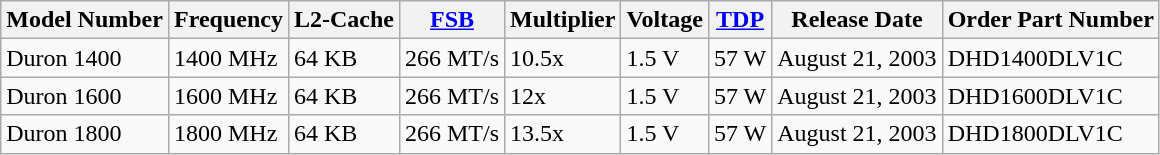<table class="wikitable">
<tr>
<th>Model Number</th>
<th>Frequency</th>
<th>L2-Cache</th>
<th><a href='#'>FSB</a></th>
<th>Multiplier</th>
<th>Voltage</th>
<th><a href='#'>TDP</a></th>
<th>Release Date</th>
<th>Order Part Number</th>
</tr>
<tr>
<td>Duron 1400</td>
<td>1400 MHz</td>
<td>64 KB</td>
<td>266 MT/s</td>
<td>10.5x</td>
<td>1.5 V</td>
<td>57 W</td>
<td>August 21, 2003</td>
<td>DHD1400DLV1C</td>
</tr>
<tr>
<td>Duron 1600</td>
<td>1600 MHz</td>
<td>64 KB</td>
<td>266 MT/s</td>
<td>12x</td>
<td>1.5 V</td>
<td>57 W</td>
<td>August 21, 2003</td>
<td>DHD1600DLV1C</td>
</tr>
<tr>
<td>Duron 1800</td>
<td>1800 MHz</td>
<td>64 KB</td>
<td>266 MT/s</td>
<td>13.5x</td>
<td>1.5 V</td>
<td>57 W</td>
<td>August 21, 2003</td>
<td>DHD1800DLV1C</td>
</tr>
</table>
